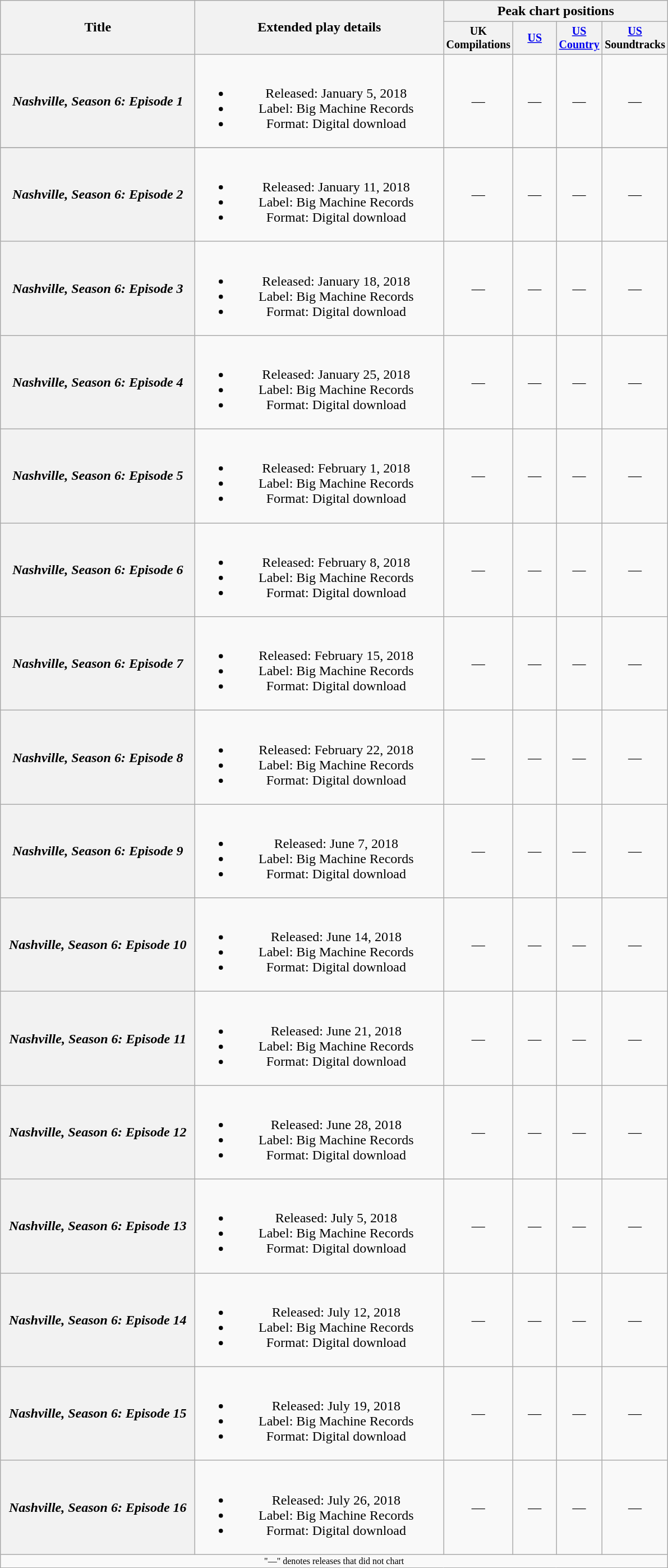<table class="wikitable plainrowheaders" style="text-align:center;">
<tr>
<th rowspan="2" style="width:14em;">Title</th>
<th rowspan="2" style="width:18em;">Extended play details</th>
<th colspan="4">Peak chart positions</th>
</tr>
<tr style="font-size:smaller;">
<th width="45">UK Compilations</th>
<th width="45"><a href='#'>US</a><br></th>
<th width="45"><a href='#'>US Country</a><br></th>
<th width="45"><a href='#'>US</a><br>Soundtracks</th>
</tr>
<tr>
<th scope="row"><em>Nashville, Season 6: Episode 1</em></th>
<td><br><ul><li>Released: January 5, 2018</li><li>Label: Big Machine Records</li><li>Format: Digital download</li></ul></td>
<td>—</td>
<td>—</td>
<td>—</td>
<td>—</td>
</tr>
<tr>
</tr>
<tr>
<th scope="row"><em>Nashville, Season 6: Episode 2</em></th>
<td><br><ul><li>Released: January 11, 2018</li><li>Label: Big Machine Records</li><li>Format: Digital download</li></ul></td>
<td>—</td>
<td>—</td>
<td>—</td>
<td>—</td>
</tr>
<tr>
<th scope="row"><em>Nashville, Season 6: Episode 3</em></th>
<td><br><ul><li>Released: January 18, 2018</li><li>Label: Big Machine Records</li><li>Format: Digital download</li></ul></td>
<td>—</td>
<td>—</td>
<td>—</td>
<td>—</td>
</tr>
<tr>
<th scope="row"><em>Nashville, Season 6: Episode 4</em></th>
<td><br><ul><li>Released: January 25, 2018</li><li>Label: Big Machine Records</li><li>Format: Digital download</li></ul></td>
<td>—</td>
<td>—</td>
<td>—</td>
<td>—</td>
</tr>
<tr>
<th scope="row"><em>Nashville, Season 6: Episode 5</em></th>
<td><br><ul><li>Released: February 1, 2018</li><li>Label: Big Machine Records</li><li>Format: Digital download</li></ul></td>
<td>—</td>
<td>—</td>
<td>—</td>
<td>—</td>
</tr>
<tr>
<th scope="row"><em>Nashville, Season 6: Episode 6</em></th>
<td><br><ul><li>Released: February 8, 2018</li><li>Label: Big Machine Records</li><li>Format: Digital download</li></ul></td>
<td>—</td>
<td>—</td>
<td>—</td>
<td>—</td>
</tr>
<tr>
<th scope="row"><em>Nashville, Season 6: Episode 7</em></th>
<td><br><ul><li>Released: February 15, 2018</li><li>Label: Big Machine Records</li><li>Format: Digital download</li></ul></td>
<td>—</td>
<td>—</td>
<td>—</td>
<td>—</td>
</tr>
<tr>
<th scope="row"><em>Nashville, Season 6: Episode 8</em></th>
<td><br><ul><li>Released: February 22, 2018</li><li>Label: Big Machine Records</li><li>Format: Digital download</li></ul></td>
<td>—</td>
<td>—</td>
<td>—</td>
<td>—</td>
</tr>
<tr>
<th scope="row"><em>Nashville, Season 6: Episode 9</em></th>
<td><br><ul><li>Released: June 7, 2018</li><li>Label: Big Machine Records</li><li>Format: Digital download</li></ul></td>
<td>—</td>
<td>—</td>
<td>—</td>
<td>—</td>
</tr>
<tr>
<th scope="row"><em>Nashville, Season 6: Episode 10</em></th>
<td><br><ul><li>Released: June 14, 2018</li><li>Label: Big Machine Records</li><li>Format: Digital download</li></ul></td>
<td>—</td>
<td>—</td>
<td>—</td>
<td>—</td>
</tr>
<tr>
<th scope="row"><em>Nashville, Season 6: Episode 11</em></th>
<td><br><ul><li>Released: June 21, 2018</li><li>Label: Big Machine Records</li><li>Format: Digital download</li></ul></td>
<td>—</td>
<td>—</td>
<td>—</td>
<td>—</td>
</tr>
<tr>
<th scope="row"><em>Nashville, Season 6: Episode 12</em></th>
<td><br><ul><li>Released: June 28, 2018</li><li>Label: Big Machine Records</li><li>Format: Digital download</li></ul></td>
<td>—</td>
<td>—</td>
<td>—</td>
<td>—</td>
</tr>
<tr>
<th scope="row"><em>Nashville, Season 6: Episode 13</em></th>
<td><br><ul><li>Released: July 5, 2018</li><li>Label: Big Machine Records</li><li>Format: Digital download</li></ul></td>
<td>—</td>
<td>—</td>
<td>—</td>
<td>—</td>
</tr>
<tr>
<th scope="row"><em>Nashville, Season 6: Episode 14</em></th>
<td><br><ul><li>Released: July 12, 2018</li><li>Label: Big Machine Records</li><li>Format: Digital download</li></ul></td>
<td>—</td>
<td>—</td>
<td>—</td>
<td>—</td>
</tr>
<tr>
<th scope="row"><em>Nashville, Season 6: Episode 15</em></th>
<td><br><ul><li>Released: July 19, 2018</li><li>Label: Big Machine Records</li><li>Format: Digital download</li></ul></td>
<td>—</td>
<td>—</td>
<td>—</td>
<td>—</td>
</tr>
<tr>
<th scope="row"><em>Nashville, Season 6: Episode 16</em></th>
<td><br><ul><li>Released: July 26, 2018</li><li>Label: Big Machine Records</li><li>Format: Digital download</li></ul></td>
<td>—</td>
<td>—</td>
<td>—</td>
<td>—</td>
</tr>
<tr>
<td colspan="6" style="font-size:8pt">"—" denotes releases that did not chart</td>
</tr>
</table>
